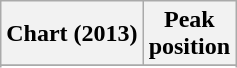<table class="wikitable sortable plainrowheaders">
<tr>
<th>Chart (2013)</th>
<th>Peak<br>position</th>
</tr>
<tr>
</tr>
<tr>
</tr>
</table>
